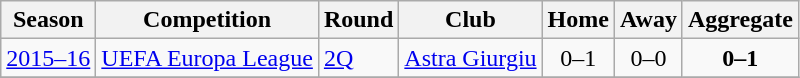<table class="wikitable">
<tr>
<th>Season</th>
<th>Competition</th>
<th>Round</th>
<th>Club</th>
<th>Home</th>
<th>Away</th>
<th>Aggregate</th>
</tr>
<tr>
<td><a href='#'>2015–16</a></td>
<td><a href='#'>UEFA Europa League</a></td>
<td><a href='#'>2Q</a></td>
<td> <a href='#'>Astra Giurgiu</a></td>
<td style="text-align:center;">0–1</td>
<td style="text-align:center;">0–0</td>
<td style="text-align:center;"><strong>0–1</strong></td>
</tr>
<tr>
</tr>
</table>
